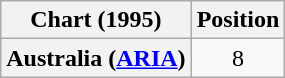<table class="wikitable plainrowheaders" style="text-align:center">
<tr>
<th>Chart (1995)</th>
<th>Position</th>
</tr>
<tr>
<th scope="row">Australia (<a href='#'>ARIA</a>)</th>
<td>8</td>
</tr>
</table>
